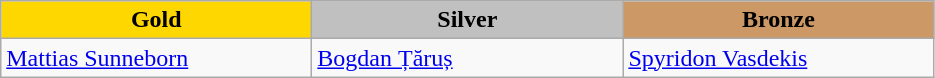<table class="wikitable" style="text-align:left">
<tr align="center">
<td width=200 bgcolor=gold><strong>Gold</strong></td>
<td width=200 bgcolor=silver><strong>Silver</strong></td>
<td width=200 bgcolor=CC9966><strong>Bronze</strong></td>
</tr>
<tr>
<td><a href='#'>Mattias Sunneborn</a><br><em></em></td>
<td><a href='#'>Bogdan Țăruș</a><br><em></em></td>
<td><a href='#'>Spyridon Vasdekis</a><br><em></em></td>
</tr>
</table>
